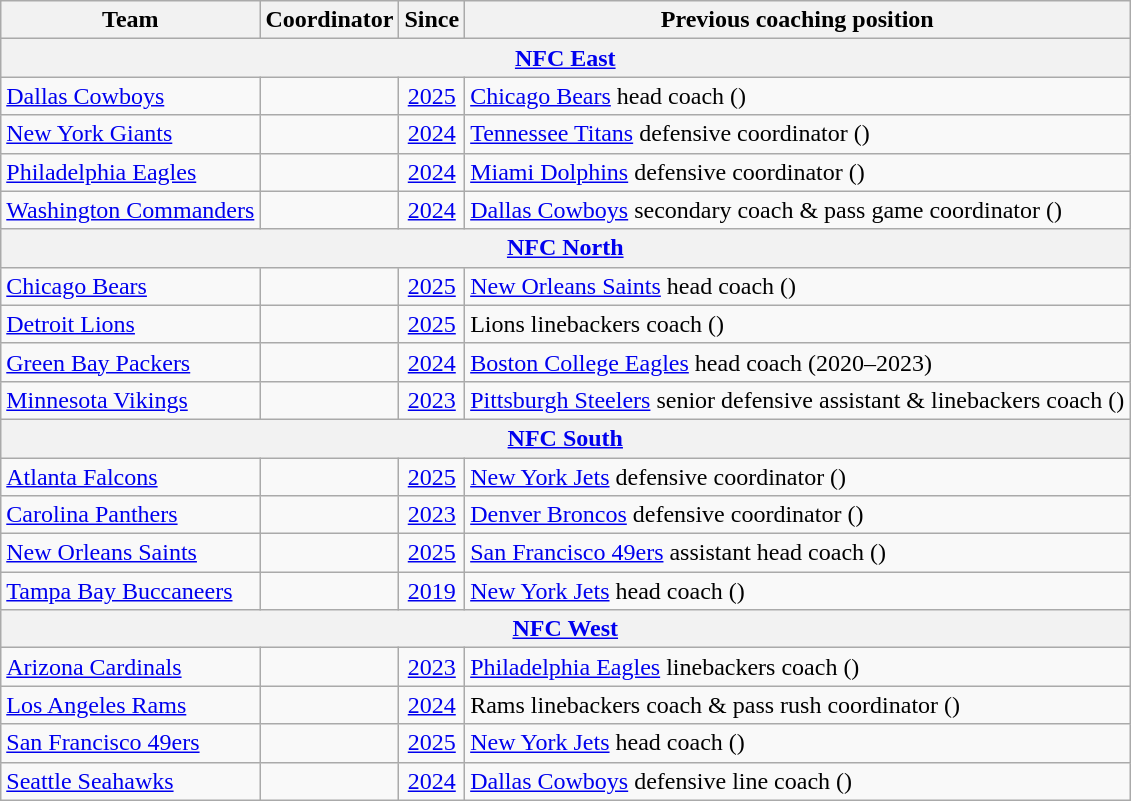<table class="wikitable sortable">
<tr>
<th>Team</th>
<th>Coordinator</th>
<th>Since</th>
<th>Previous coaching position</th>
</tr>
<tr>
<th colspan="4"><a href='#'>NFC East</a></th>
</tr>
<tr>
<td><a href='#'>Dallas Cowboys</a></td>
<td></td>
<td align="center"><a href='#'>2025</a></td>
<td><a href='#'>Chicago Bears</a> head coach ()</td>
</tr>
<tr>
<td><a href='#'>New York Giants</a></td>
<td></td>
<td align="center"><a href='#'>2024</a></td>
<td><a href='#'>Tennessee Titans</a> defensive coordinator ()</td>
</tr>
<tr>
<td><a href='#'>Philadelphia Eagles</a></td>
<td></td>
<td align="center"><a href='#'>2024</a></td>
<td><a href='#'>Miami Dolphins</a> defensive coordinator ()</td>
</tr>
<tr>
<td><a href='#'>Washington Commanders</a></td>
<td></td>
<td align="center"><a href='#'>2024</a></td>
<td><a href='#'>Dallas Cowboys</a> secondary coach & pass game coordinator ()</td>
</tr>
<tr>
<th colspan="4"><a href='#'>NFC North</a></th>
</tr>
<tr>
<td><a href='#'>Chicago Bears</a></td>
<td></td>
<td align="center"><a href='#'>2025</a></td>
<td><a href='#'>New Orleans Saints</a> head coach ()</td>
</tr>
<tr>
<td><a href='#'>Detroit Lions</a></td>
<td></td>
<td align="center"><a href='#'>2025</a></td>
<td>Lions linebackers coach ()</td>
</tr>
<tr>
<td><a href='#'>Green Bay Packers</a></td>
<td></td>
<td align="center"><a href='#'>2024</a></td>
<td><a href='#'>Boston College Eagles</a> head coach (2020–2023)</td>
</tr>
<tr>
<td><a href='#'>Minnesota Vikings</a></td>
<td></td>
<td align="center"><a href='#'>2023</a></td>
<td><a href='#'>Pittsburgh Steelers</a> senior defensive assistant & linebackers coach ()</td>
</tr>
<tr>
<th colspan="4"><a href='#'>NFC South</a></th>
</tr>
<tr>
<td><a href='#'>Atlanta Falcons</a></td>
<td></td>
<td align="center"><a href='#'>2025</a></td>
<td><a href='#'>New York Jets</a> defensive coordinator ()</td>
</tr>
<tr>
<td><a href='#'>Carolina Panthers</a></td>
<td></td>
<td align="center"><a href='#'>2023</a></td>
<td><a href='#'>Denver Broncos</a> defensive coordinator ()</td>
</tr>
<tr>
<td><a href='#'>New Orleans Saints</a></td>
<td></td>
<td align="center"><a href='#'>2025</a></td>
<td><a href='#'>San Francisco 49ers</a> assistant head coach ()</td>
</tr>
<tr>
<td><a href='#'>Tampa Bay Buccaneers</a></td>
<td></td>
<td align="center"><a href='#'>2019</a></td>
<td><a href='#'>New York Jets</a> head coach ()</td>
</tr>
<tr>
<th colspan="4"><a href='#'>NFC West</a></th>
</tr>
<tr>
<td><a href='#'>Arizona Cardinals</a></td>
<td></td>
<td align="center"><a href='#'>2023</a></td>
<td><a href='#'>Philadelphia Eagles</a> linebackers coach ()</td>
</tr>
<tr>
<td><a href='#'>Los Angeles Rams</a></td>
<td></td>
<td align="center"><a href='#'>2024</a></td>
<td>Rams linebackers coach & pass rush coordinator ()</td>
</tr>
<tr>
<td><a href='#'>San Francisco 49ers</a></td>
<td></td>
<td align="center"><a href='#'>2025</a></td>
<td><a href='#'>New York Jets</a> head coach ()</td>
</tr>
<tr>
<td><a href='#'>Seattle Seahawks</a></td>
<td></td>
<td align="center"><a href='#'>2024</a></td>
<td><a href='#'>Dallas Cowboys</a> defensive line coach ()</td>
</tr>
</table>
